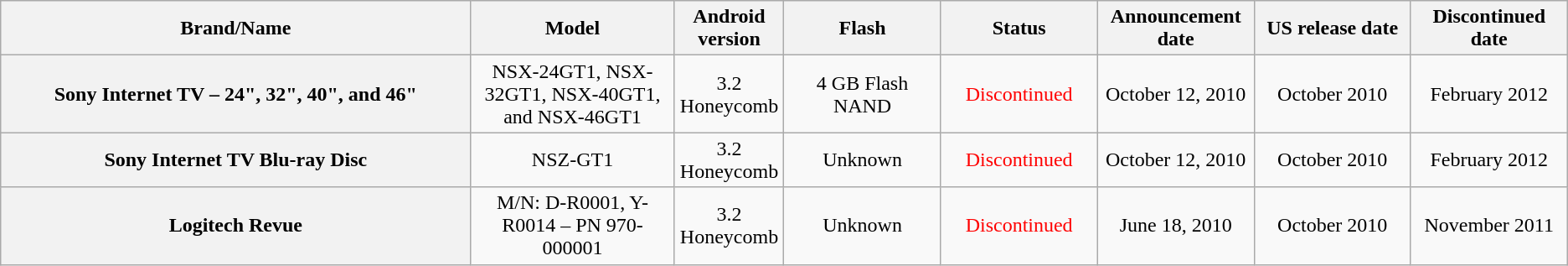<table class="wikitable" style="text-align: center;">
<tr>
<th style="width:30%;">Brand/Name</th>
<th style="width:13%;">Model</th>
<th style="width:7%;">Android version</th>
<th>Flash</th>
<th style="width:10%;">Status</th>
<th style="width:10%;">Announcement date</th>
<th style="width:10%;">US release date</th>
<th style="width:10%;">Discontinued date</th>
</tr>
<tr>
<th>Sony Internet TV – 24", 32", 40", and 46"</th>
<td>NSX-24GT1, NSX-32GT1, NSX-40GT1, and NSX-46GT1</td>
<td>3.2 Honeycomb</td>
<td>4 GB Flash NAND</td>
<td style="color: red">Discontinued</td>
<td>October 12, 2010</td>
<td>October 2010</td>
<td>February 2012</td>
</tr>
<tr>
<th>Sony Internet TV Blu-ray Disc</th>
<td>NSZ-GT1</td>
<td>3.2 Honeycomb</td>
<td>Unknown</td>
<td style="color: red">Discontinued</td>
<td>October 12, 2010</td>
<td>October 2010</td>
<td>February 2012</td>
</tr>
<tr>
<th>Logitech Revue</th>
<td>M/N: D-R0001, Y-R0014 – PN 970-000001</td>
<td>3.2 Honeycomb</td>
<td>Unknown</td>
<td style="color: red">Discontinued</td>
<td>June 18, 2010</td>
<td>October 2010</td>
<td>November 2011</td>
</tr>
</table>
